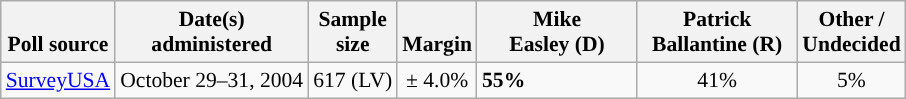<table class="wikitable" style="font-size:90%">
<tr valign=bottom>
<th>Poll source</th>
<th>Date(s)<br>administered</th>
<th>Sample<br>size</th>
<th>Margin<br></th>
<th style="width:100px;">Mike<br>Easley (D)</th>
<th style="width:100px;">Patrick<br>Ballantine (R)</th>
<th>Other /<br>Undecided</th>
</tr>
<tr>
<td><a href='#'>SurveyUSA</a></td>
<td align=center>October 29–31, 2004</td>
<td align=center>617 (LV)</td>
<td align=center>± 4.0%</td>
<td><strong>55%</strong></td>
<td align=center>41%</td>
<td align=center>5%</td>
</tr>
</table>
